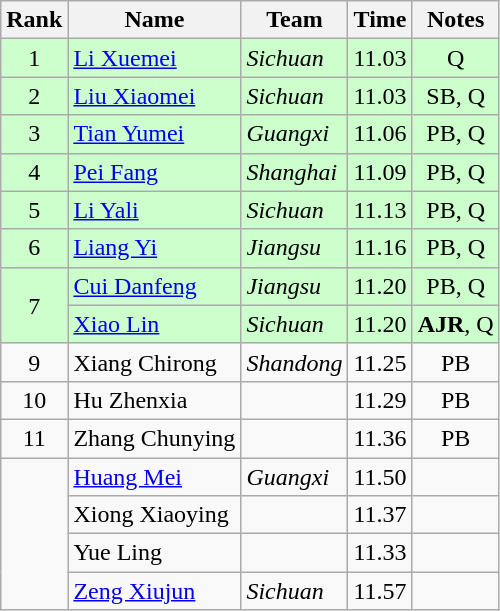<table class="wikitable sortable" style="text-align:center">
<tr>
<th>Rank</th>
<th>Name</th>
<th>Team</th>
<th>Time</th>
<th>Notes</th>
</tr>
<tr bgcolor=ccffcc>
<td>1</td>
<td align="left"><a href='#'>Li Xuemei</a></td>
<td align=left><em>Sichuan</em></td>
<td>11.03</td>
<td>Q</td>
</tr>
<tr bgcolor=ccffcc>
<td>2</td>
<td align="left"><a href='#'>Liu Xiaomei</a></td>
<td align=left><em>Sichuan</em></td>
<td>11.03</td>
<td>SB, Q</td>
</tr>
<tr bgcolor=ccffcc>
<td>3</td>
<td align="left"><a href='#'>Tian Yumei</a></td>
<td align=left><em>Guangxi</em></td>
<td>11.06</td>
<td>PB, Q</td>
</tr>
<tr bgcolor=ccffcc>
<td>4</td>
<td align="left"><a href='#'>Pei Fang</a></td>
<td align=left><em>Shanghai</em></td>
<td>11.09</td>
<td>PB, Q</td>
</tr>
<tr bgcolor=ccffcc>
<td>5</td>
<td align="left"><a href='#'>Li Yali</a></td>
<td align=left><em>Sichuan</em></td>
<td>11.13</td>
<td>PB, Q</td>
</tr>
<tr bgcolor=ccffcc>
<td>6</td>
<td align="left"><a href='#'>Liang Yi</a></td>
<td align=left><em>Jiangsu</em></td>
<td>11.16</td>
<td>PB, Q</td>
</tr>
<tr bgcolor=ccffcc>
<td rowspan=2>7</td>
<td Align="left"><a href='#'>Cui Danfeng</a></td>
<td align="left"><em>Jiangsu</em></td>
<td>11.20</td>
<td>PB, Q</td>
</tr>
<tr bgcolor=ccffcc>
<td align="left"><a href='#'>Xiao Lin</a></td>
<td align=left><em>Sichuan</em></td>
<td>11.20</td>
<td><strong>AJR</strong>, Q</td>
</tr>
<tr>
<td>9</td>
<td align="left">Xiang Chirong</td>
<td align=left><em>Shandong</em></td>
<td>11.25</td>
<td>PB</td>
</tr>
<tr>
<td>10</td>
<td align="left">Hu Zhenxia</td>
<td align=></td>
<td>11.29</td>
<td>PB</td>
</tr>
<tr>
<td>11</td>
<td align="left">Zhang Chunying</td>
<td align="left"></td>
<td>11.36</td>
<td>PB</td>
</tr>
<tr>
<td rowspan=4></td>
<td align="left"><a href='#'>Huang Mei</a></td>
<td align="left"><em>Guangxi</em></td>
<td>11.50</td>
<td></td>
</tr>
<tr>
<td Align="left">Xiong Xiaoying</td>
<td align="left"></td>
<td>11.37</td>
<td></td>
</tr>
<tr>
<td Align="left">Yue Ling</td>
<td align="left"></td>
<td>11.33</td>
<td></td>
</tr>
<tr>
<td Align="left"><a href='#'>Zeng Xiujun</a></td>
<td align="left"><em>Sichuan</em></td>
<td>11.57</td>
<td></td>
</tr>
</table>
